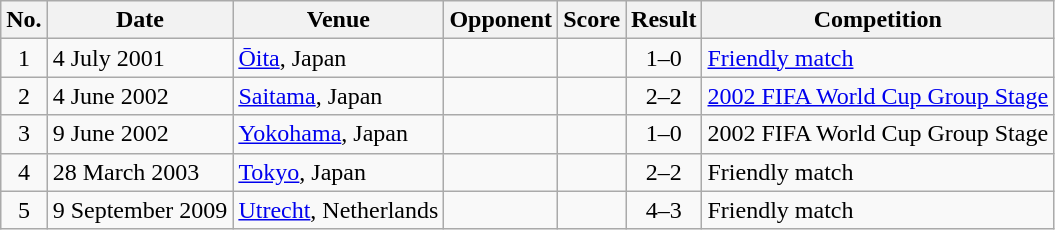<table class="wikitable sortable">
<tr>
<th scope="col">No.</th>
<th scope="col">Date</th>
<th scope="col">Venue</th>
<th scope="col">Opponent</th>
<th scope="col">Score</th>
<th scope="col">Result</th>
<th scope="col">Competition</th>
</tr>
<tr>
<td align="center">1</td>
<td>4 July 2001</td>
<td><a href='#'>Ōita</a>, Japan</td>
<td></td>
<td></td>
<td align="center">1–0</td>
<td><a href='#'>Friendly match</a></td>
</tr>
<tr>
<td align="center">2</td>
<td>4 June 2002</td>
<td><a href='#'>Saitama</a>, Japan</td>
<td></td>
<td></td>
<td align="center">2–2</td>
<td><a href='#'>2002 FIFA World Cup Group Stage</a></td>
</tr>
<tr>
<td align="center">3</td>
<td>9 June 2002</td>
<td><a href='#'>Yokohama</a>, Japan</td>
<td></td>
<td></td>
<td align="center">1–0</td>
<td>2002 FIFA World Cup Group Stage</td>
</tr>
<tr>
<td align="center">4</td>
<td>28 March 2003</td>
<td><a href='#'>Tokyo</a>, Japan</td>
<td></td>
<td></td>
<td align="center">2–2</td>
<td>Friendly match</td>
</tr>
<tr>
<td align="center">5</td>
<td>9 September 2009</td>
<td><a href='#'>Utrecht</a>, Netherlands</td>
<td></td>
<td></td>
<td align="center">4–3</td>
<td>Friendly match</td>
</tr>
</table>
